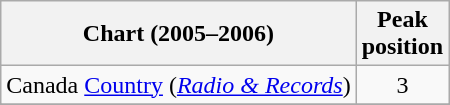<table class="wikitable sortable">
<tr>
<th align="left">Chart (2005–2006)</th>
<th align="center">Peak<br>position</th>
</tr>
<tr>
<td align="left">Canada <a href='#'>Country</a> (<em><a href='#'>Radio & Records</a></em>)</td>
<td align="center">3</td>
</tr>
<tr>
</tr>
<tr>
</tr>
</table>
